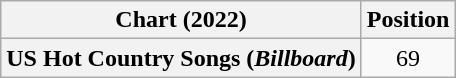<table class="wikitable plainrowheaders" style="text-align:center">
<tr>
<th scope="col">Chart (2022)</th>
<th scope="col">Position</th>
</tr>
<tr>
<th scope="row">US Hot Country Songs (<em>Billboard</em>)</th>
<td>69</td>
</tr>
</table>
